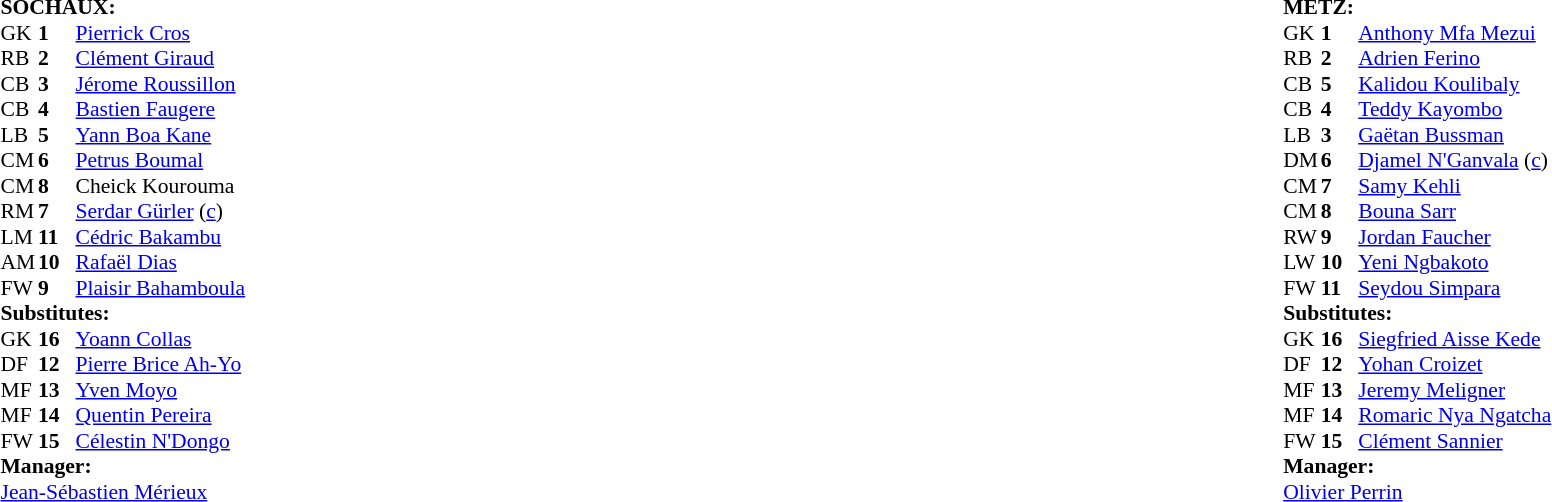<table width="100%">
<tr>
<td valign="top" width="50%"><br><table style="font-size: 90%" cellspacing="0" cellpadding="0">
<tr>
<td colspan="4"><strong>SOCHAUX:</strong></td>
</tr>
<tr>
<th width=25></th>
<th width=25></th>
</tr>
<tr>
<td>GK</td>
<td><strong>1</strong></td>
<td> <a href='#'>Pierrick Cros</a></td>
</tr>
<tr>
<td>RB</td>
<td><strong>2</strong></td>
<td> <a href='#'>Clément Giraud</a></td>
</tr>
<tr>
<td>CB</td>
<td><strong>3</strong></td>
<td> <a href='#'>Jérome Roussillon</a></td>
</tr>
<tr>
<td>CB</td>
<td><strong>4</strong></td>
<td> <a href='#'>Bastien Faugere</a></td>
</tr>
<tr>
<td>LB</td>
<td><strong>5</strong></td>
<td> <a href='#'>Yann Boa Kane</a></td>
</tr>
<tr>
<td>CM</td>
<td><strong>6</strong></td>
<td> <a href='#'>Petrus Boumal</a></td>
<td></td>
<td></td>
</tr>
<tr>
<td>CM</td>
<td><strong>8</strong></td>
<td> Cheick Kourouma</td>
</tr>
<tr>
<td>RM</td>
<td><strong>7</strong></td>
<td> <a href='#'>Serdar Gürler</a> (<a href='#'>c</a>)</td>
</tr>
<tr>
<td>LM</td>
<td><strong>11</strong></td>
<td> <a href='#'>Cédric Bakambu</a></td>
</tr>
<tr>
<td>AM</td>
<td><strong>10</strong></td>
<td> <a href='#'>Rafaël Dias</a></td>
</tr>
<tr>
<td>FW</td>
<td><strong>9</strong></td>
<td> <a href='#'>Plaisir Bahamboula</a></td>
<td></td>
<td></td>
</tr>
<tr>
<td colspan=3><strong>Substitutes:</strong></td>
</tr>
<tr>
<td>GK</td>
<td><strong>16</strong></td>
<td> <a href='#'>Yoann Collas</a></td>
</tr>
<tr>
<td>DF</td>
<td><strong>12</strong></td>
<td> <a href='#'>Pierre Brice Ah-Yo</a></td>
</tr>
<tr>
<td>MF</td>
<td><strong>13</strong></td>
<td> <a href='#'>Yven Moyo</a></td>
<td></td>
<td></td>
</tr>
<tr>
<td>MF</td>
<td><strong>14</strong></td>
<td> <a href='#'>Quentin Pereira</a></td>
<td></td>
<td></td>
</tr>
<tr>
<td>FW</td>
<td><strong>15</strong></td>
<td> <a href='#'>Célestin N'Dongo</a></td>
</tr>
<tr>
<td colspan=3><strong>Manager:</strong></td>
</tr>
<tr>
<td colspan=4> <a href='#'>Jean-Sébastien Mérieux</a></td>
</tr>
</table>
</td>
<td valign="top" width="50%"><br><table style="font-size: 90%" cellspacing="0" cellpadding="0" align=center>
<tr>
<td colspan="4"><strong>METZ:</strong></td>
</tr>
<tr>
<th width=25></th>
<th width=25></th>
</tr>
<tr>
<td>GK</td>
<td><strong>1</strong></td>
<td> <a href='#'>Anthony Mfa Mezui</a></td>
</tr>
<tr>
<td>RB</td>
<td><strong>2</strong></td>
<td> <a href='#'>Adrien Ferino</a></td>
</tr>
<tr>
<td>CB</td>
<td><strong>5</strong></td>
<td> <a href='#'>Kalidou Koulibaly</a></td>
<td></td>
</tr>
<tr>
<td>CB</td>
<td><strong>4</strong></td>
<td> <a href='#'>Teddy Kayombo</a></td>
</tr>
<tr>
<td>LB</td>
<td><strong>3</strong></td>
<td> <a href='#'>Gaëtan Bussman</a></td>
</tr>
<tr>
<td>DM</td>
<td><strong>6</strong></td>
<td> <a href='#'>Djamel N'Ganvala</a> (<a href='#'>c</a>)</td>
</tr>
<tr>
<td>CM</td>
<td><strong>7</strong></td>
<td> <a href='#'>Samy Kehli</a></td>
<td></td>
<td></td>
</tr>
<tr>
<td>CM</td>
<td><strong>8</strong></td>
<td> <a href='#'>Bouna Sarr</a></td>
<td></td>
<td></td>
</tr>
<tr>
<td>RW</td>
<td><strong>9</strong></td>
<td> <a href='#'>Jordan Faucher</a></td>
<td></td>
<td></td>
</tr>
<tr>
<td>LW</td>
<td><strong>10</strong></td>
<td> <a href='#'>Yeni Ngbakoto</a></td>
</tr>
<tr>
<td>FW</td>
<td><strong>11</strong></td>
<td> <a href='#'>Seydou Simpara</a></td>
</tr>
<tr>
<td colspan=3><strong>Substitutes:</strong></td>
</tr>
<tr>
<td>GK</td>
<td><strong>16</strong></td>
<td> <a href='#'>Siegfried Aisse Kede</a></td>
</tr>
<tr>
<td>DF</td>
<td><strong>12</strong></td>
<td> <a href='#'>Yohan Croizet</a></td>
<td></td>
<td></td>
</tr>
<tr>
<td>MF</td>
<td><strong>13</strong></td>
<td> <a href='#'>Jeremy Meligner</a></td>
<td></td>
<td></td>
</tr>
<tr>
<td>MF</td>
<td><strong>14</strong></td>
<td> <a href='#'>Romaric Nya Ngatcha</a></td>
<td></td>
<td></td>
</tr>
<tr>
<td>FW</td>
<td><strong>15</strong></td>
<td> <a href='#'>Clément Sannier</a></td>
</tr>
<tr>
<td colspan=3><strong>Manager:</strong></td>
</tr>
<tr>
<td colspan=4> <a href='#'>Olivier Perrin</a></td>
</tr>
</table>
</td>
</tr>
</table>
